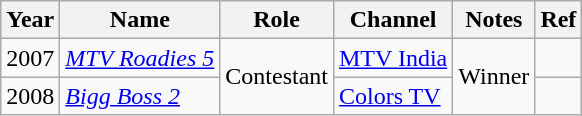<table class="wikitable">
<tr>
<th>Year</th>
<th>Name</th>
<th>Role</th>
<th>Channel</th>
<th>Notes</th>
<th>Ref</th>
</tr>
<tr>
<td>2007</td>
<td><em><a href='#'>MTV Roadies 5</a></em></td>
<td rowspan="2">Contestant</td>
<td><a href='#'>MTV India</a></td>
<td rowspan="2">Winner</td>
<td style="text-align:center;"></td>
</tr>
<tr>
<td>2008</td>
<td><em><a href='#'>Bigg Boss 2</a></em></td>
<td><a href='#'>Colors TV</a></td>
<td style="text-align:center;"></td>
</tr>
</table>
